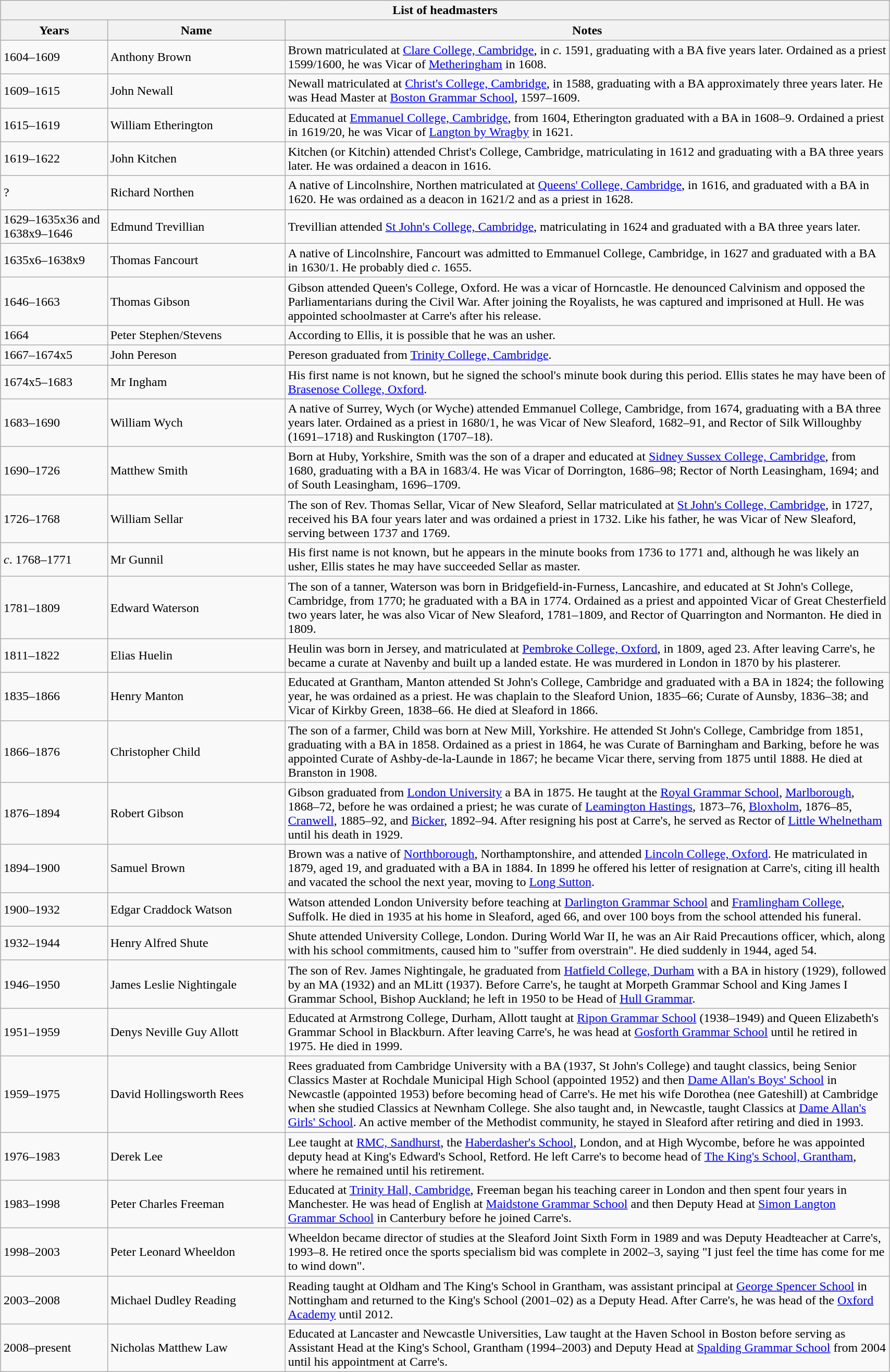<table class="wikitable collapsible collapsed" style="width:90%; margin:auto">
<tr>
<th colspan="3">List of headmasters</th>
</tr>
<tr>
<th width="12%">Years</th>
<th width="20%">Name</th>
<th>Notes</th>
</tr>
<tr>
<td>1604–1609</td>
<td>Anthony Brown</td>
<td>Brown matriculated at <a href='#'>Clare College, Cambridge</a>, in <em>c</em>. 1591, graduating with a BA five years later. Ordained as a priest 1599/1600, he was Vicar of <a href='#'>Metheringham</a> in 1608.</td>
</tr>
<tr>
<td>1609–1615</td>
<td>John Newall</td>
<td>Newall matriculated at <a href='#'>Christ's College, Cambridge</a>, in 1588, graduating with a BA approximately three years later. He was Head Master at <a href='#'>Boston Grammar School</a>, 1597–1609.</td>
</tr>
<tr>
<td>1615–1619</td>
<td>William Etherington</td>
<td>Educated at <a href='#'>Emmanuel College, Cambridge</a>, from 1604, Etherington graduated with a BA in 1608–9. Ordained a priest in 1619/20, he was Vicar of <a href='#'>Langton by Wragby</a> in 1621.</td>
</tr>
<tr>
<td>1619–1622</td>
<td>John Kitchen</td>
<td>Kitchen (or Kitchin) attended Christ's College, Cambridge, matriculating in 1612 and graduating with a BA three years later. He was ordained a deacon in 1616.</td>
</tr>
<tr>
<td>?</td>
<td>Richard Northen</td>
<td>A native of Lincolnshire, Northen matriculated at <a href='#'>Queens' College, Cambridge</a>, in 1616, and graduated with a BA in 1620. He was ordained as a deacon in 1621/2 and as a priest in 1628.</td>
</tr>
<tr>
<td>1629–1635x36 and 1638x9–1646</td>
<td>Edmund Trevillian</td>
<td>Trevillian attended <a href='#'>St John's College, Cambridge</a>, matriculating in 1624 and graduated with a BA three years later.</td>
</tr>
<tr>
<td>1635x6–1638x9</td>
<td>Thomas Fancourt</td>
<td>A native of Lincolnshire, Fancourt was admitted to Emmanuel College, Cambridge, in 1627 and graduated with a BA in 1630/1. He probably died <em>c</em>. 1655.</td>
</tr>
<tr>
<td>1646–1663</td>
<td>Thomas Gibson</td>
<td>Gibson attended Queen's College, Oxford. He was a vicar of Horncastle. He denounced Calvinism and opposed the Parliamentarians during the Civil War. After joining the Royalists, he was captured and imprisoned at Hull. He was appointed schoolmaster at Carre's after his release.</td>
</tr>
<tr>
<td>1664</td>
<td>Peter Stephen/Stevens</td>
<td>According to Ellis, it is possible that he was an usher.</td>
</tr>
<tr>
<td>1667–1674x5</td>
<td>John Pereson</td>
<td>Pereson graduated from <a href='#'>Trinity College, Cambridge</a>.</td>
</tr>
<tr>
<td>1674x5–1683</td>
<td>Mr Ingham</td>
<td>His first name is not known, but he signed the school's minute book during this period. Ellis states he may have been of <a href='#'>Brasenose College, Oxford</a>.</td>
</tr>
<tr>
<td>1683–1690</td>
<td>William Wych</td>
<td>A native of Surrey, Wych (or Wyche) attended Emmanuel College, Cambridge, from 1674, graduating with a BA three years later. Ordained as a priest in 1680/1, he was Vicar of New Sleaford, 1682–91, and Rector of Silk Willoughby (1691–1718) and Ruskington (1707–18).</td>
</tr>
<tr>
<td>1690–1726</td>
<td>Matthew Smith</td>
<td>Born at Huby, Yorkshire, Smith was the son of a draper and educated at <a href='#'>Sidney Sussex College, Cambridge</a>, from 1680, graduating with a BA in 1683/4. He was Vicar of Dorrington, 1686–98; Rector of North Leasingham, 1694; and of South Leasingham, 1696–1709.</td>
</tr>
<tr>
<td>1726–1768</td>
<td>William Sellar</td>
<td>The son of Rev. Thomas Sellar, Vicar of New Sleaford, Sellar matriculated at <a href='#'>St John's College, Cambridge</a>, in 1727, received his BA four years later and was ordained a priest in 1732. Like his father, he was Vicar of New Sleaford, serving between 1737 and 1769.</td>
</tr>
<tr>
<td><em>c</em>. 1768–1771</td>
<td>Mr Gunnil</td>
<td>His first name is not known, but he appears in the minute books from 1736 to 1771 and, although he was likely an usher, Ellis states he may have succeeded Sellar as master.</td>
</tr>
<tr>
<td>1781–1809</td>
<td>Edward Waterson</td>
<td>The son of a tanner, Waterson was born in Bridgefield-in-Furness, Lancashire, and educated at St John's College, Cambridge, from 1770; he graduated with a BA in 1774. Ordained as a priest and appointed Vicar of Great Chesterfield two years later, he was also Vicar of New Sleaford, 1781–1809, and Rector of Quarrington and Normanton. He died in 1809.</td>
</tr>
<tr>
<td>1811–1822</td>
<td>Elias Huelin</td>
<td>Heulin was born in Jersey, and matriculated at <a href='#'>Pembroke College, Oxford</a>, in 1809, aged 23. After leaving Carre's, he became a curate at Navenby and built up a landed estate. He was murdered in London in 1870 by his plasterer.</td>
</tr>
<tr>
<td>1835–1866</td>
<td>Henry Manton</td>
<td>Educated at Grantham, Manton attended St John's College, Cambridge and graduated with a BA in 1824; the following year, he was ordained as a priest. He was chaplain to the Sleaford Union, 1835–66; Curate of Aunsby, 1836–38; and Vicar of Kirkby Green, 1838–66. He died at Sleaford in 1866.</td>
</tr>
<tr>
<td>1866–1876</td>
<td>Christopher Child</td>
<td>The son of a farmer, Child was born at New Mill, Yorkshire. He attended St John's College, Cambridge from 1851, graduating with a BA in 1858. Ordained as a priest in 1864, he was Curate of Barningham and Barking, before he was appointed Curate of Ashby-de-la-Launde in 1867; he became Vicar there, serving from 1875 until 1888. He died at Branston in 1908.</td>
</tr>
<tr>
<td>1876–1894</td>
<td>Robert Gibson</td>
<td>Gibson graduated from <a href='#'>London University</a> a BA in 1875. He taught at the <a href='#'>Royal Grammar School</a>, <a href='#'>Marlborough</a>, 1868–72, before he was ordained a priest; he was curate of <a href='#'>Leamington Hastings</a>, 1873–76, <a href='#'>Bloxholm</a>, 1876–85, <a href='#'>Cranwell</a>, 1885–92, and <a href='#'>Bicker</a>, 1892–94. After resigning his post at Carre's, he served as Rector of <a href='#'>Little Whelnetham</a> until his death in 1929.</td>
</tr>
<tr>
<td>1894–1900</td>
<td>Samuel Brown</td>
<td>Brown was a native of <a href='#'>Northborough</a>, Northamptonshire, and attended <a href='#'>Lincoln College, Oxford</a>. He matriculated in 1879, aged 19, and graduated with a BA in 1884. In 1899 he offered his letter of resignation at Carre's, citing ill health and vacated the school the next year, moving to <a href='#'>Long Sutton</a>.</td>
</tr>
<tr>
<td>1900–1932</td>
<td>Edgar Craddock Watson</td>
<td>Watson attended London University before teaching at <a href='#'>Darlington Grammar School</a> and <a href='#'>Framlingham College</a>, Suffolk. He died in 1935 at his home in Sleaford, aged 66, and over 100 boys from the school attended his funeral.</td>
</tr>
<tr>
<td>1932–1944</td>
<td>Henry Alfred Shute</td>
<td>Shute attended University College, London. During World War II, he was an Air Raid Precautions officer, which, along with his school commitments, caused him to "suffer from overstrain". He died suddenly in 1944, aged 54.</td>
</tr>
<tr>
<td>1946–1950</td>
<td>James Leslie Nightingale</td>
<td>The son of Rev. James Nightingale, he graduated from <a href='#'>Hatfield College, Durham</a> with a BA in history (1929), followed by an MA (1932) and an MLitt (1937). Before Carre's, he taught at Morpeth Grammar School and King James I Grammar School, Bishop Auckland; he left in 1950 to be Head of <a href='#'>Hull Grammar</a>.</td>
</tr>
<tr>
<td>1951–1959</td>
<td>Denys Neville Guy Allott</td>
<td>Educated at Armstrong College, Durham, Allott taught at <a href='#'>Ripon Grammar School</a> (1938–1949) and Queen Elizabeth's Grammar School in Blackburn. After leaving Carre's, he was head at <a href='#'>Gosforth Grammar School</a> until he retired in 1975. He died in 1999.</td>
</tr>
<tr>
<td>1959–1975</td>
<td>David Hollingsworth Rees</td>
<td>Rees graduated from Cambridge University with a BA (1937, St John's College) and taught classics, being Senior Classics Master at Rochdale Municipal High School (appointed 1952) and then <a href='#'>Dame Allan's Boys' School</a> in Newcastle (appointed 1953) before becoming head of Carre's. He met his wife Dorothea (nee Gateshill) at Cambridge when she studied Classics at Newnham College. She also taught and, in Newcastle, taught Classics at <a href='#'>Dame Allan's Girls' School</a>.  An active member of the Methodist community, he stayed in Sleaford after retiring and died in 1993.</td>
</tr>
<tr>
<td>1976–1983</td>
<td>Derek Lee</td>
<td>Lee taught at <a href='#'>RMC, Sandhurst</a>, the <a href='#'>Haberdasher's School</a>, London, and at High Wycombe, before he was appointed deputy head at King's Edward's School, Retford. He left Carre's to become head of <a href='#'>The King's School, Grantham</a>, where he remained until his retirement.</td>
</tr>
<tr>
<td>1983–1998</td>
<td>Peter Charles Freeman</td>
<td>Educated at <a href='#'>Trinity Hall, Cambridge</a>, Freeman began his teaching career in London and then spent four years in Manchester. He was head of English at <a href='#'>Maidstone Grammar School</a> and then Deputy Head at <a href='#'>Simon Langton Grammar School</a> in Canterbury before he joined Carre's.</td>
</tr>
<tr>
<td>1998–2003</td>
<td>Peter Leonard Wheeldon</td>
<td>Wheeldon became director of studies at the Sleaford Joint Sixth Form in 1989 and was Deputy Headteacher at Carre's, 1993–8. He retired once the sports specialism bid was complete in 2002–3, saying "I just feel the time has come for me to wind down".</td>
</tr>
<tr>
<td>2003–2008</td>
<td>Michael Dudley Reading</td>
<td>Reading taught at Oldham and The King's School in Grantham, was assistant principal at <a href='#'>George Spencer School</a> in Nottingham and returned to the King's School (2001–02) as a Deputy Head. After Carre's, he was head of the <a href='#'>Oxford Academy</a> until 2012.</td>
</tr>
<tr>
<td>2008–present</td>
<td>Nicholas Matthew Law</td>
<td>Educated at Lancaster and Newcastle Universities, Law taught at the Haven School in Boston before serving as Assistant Head at the King's School, Grantham (1994–2003) and Deputy Head at <a href='#'>Spalding Grammar School</a> from 2004 until his appointment at Carre's.</td>
</tr>
</table>
